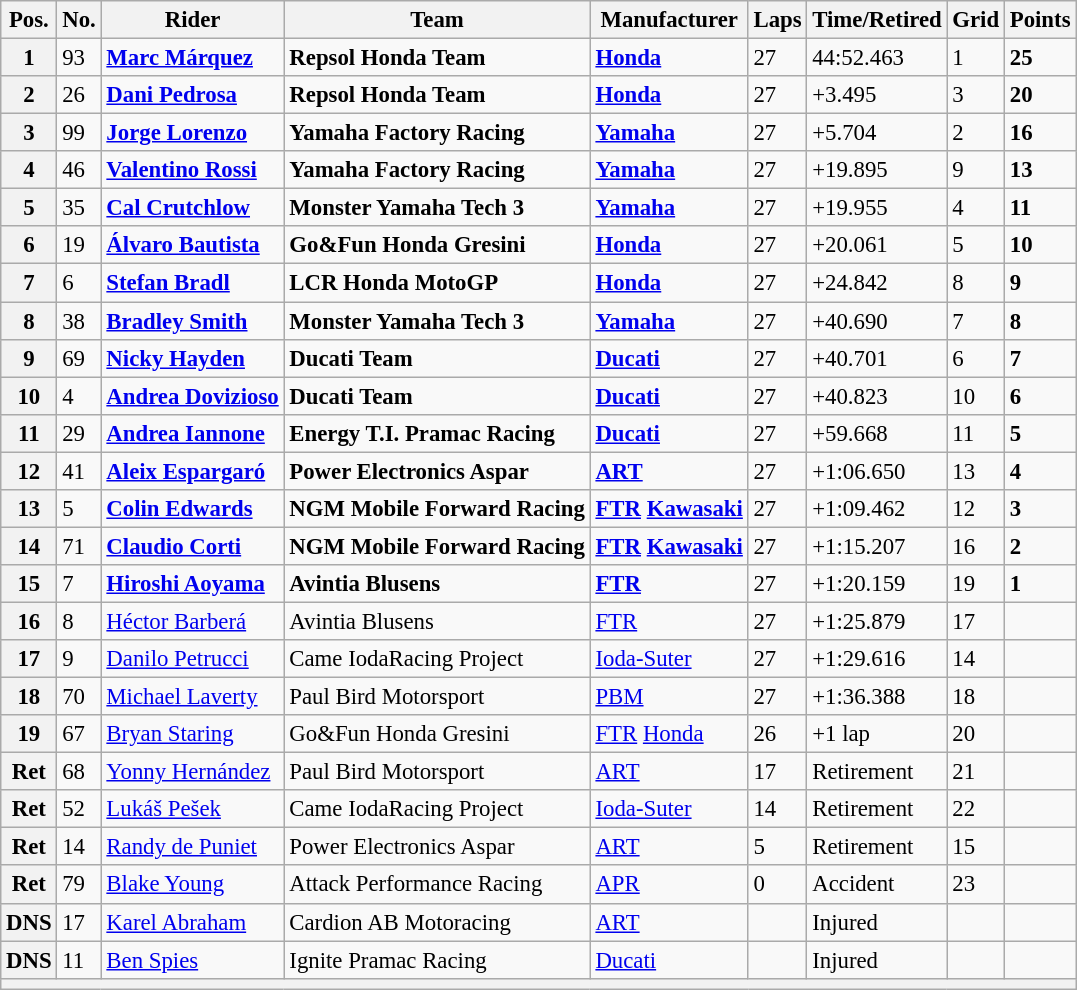<table class="wikitable" style="font-size: 95%;">
<tr>
<th>Pos.</th>
<th>No.</th>
<th>Rider</th>
<th>Team</th>
<th>Manufacturer</th>
<th>Laps</th>
<th>Time/Retired</th>
<th>Grid</th>
<th>Points</th>
</tr>
<tr>
<th>1</th>
<td>93</td>
<td> <strong><a href='#'>Marc Márquez</a></strong></td>
<td><strong>Repsol Honda Team</strong></td>
<td><strong><a href='#'>Honda</a></strong></td>
<td>27</td>
<td>44:52.463</td>
<td>1</td>
<td><strong>25</strong></td>
</tr>
<tr>
<th>2</th>
<td>26</td>
<td> <strong><a href='#'>Dani Pedrosa</a></strong></td>
<td><strong>Repsol Honda Team</strong></td>
<td><strong><a href='#'>Honda</a></strong></td>
<td>27</td>
<td>+3.495</td>
<td>3</td>
<td><strong>20</strong></td>
</tr>
<tr>
<th>3</th>
<td>99</td>
<td> <strong><a href='#'>Jorge Lorenzo</a></strong></td>
<td><strong>Yamaha Factory Racing</strong></td>
<td><strong><a href='#'>Yamaha</a></strong></td>
<td>27</td>
<td>+5.704</td>
<td>2</td>
<td><strong>16</strong></td>
</tr>
<tr>
<th>4</th>
<td>46</td>
<td> <strong><a href='#'>Valentino Rossi</a></strong></td>
<td><strong>Yamaha Factory Racing</strong></td>
<td><strong><a href='#'>Yamaha</a></strong></td>
<td>27</td>
<td>+19.895</td>
<td>9</td>
<td><strong>13</strong></td>
</tr>
<tr>
<th>5</th>
<td>35</td>
<td> <strong><a href='#'>Cal Crutchlow</a></strong></td>
<td><strong>Monster Yamaha Tech 3</strong></td>
<td><strong><a href='#'>Yamaha</a></strong></td>
<td>27</td>
<td>+19.955</td>
<td>4</td>
<td><strong>11</strong></td>
</tr>
<tr>
<th>6</th>
<td>19</td>
<td> <strong><a href='#'>Álvaro Bautista</a></strong></td>
<td><strong>Go&Fun Honda Gresini</strong></td>
<td><strong><a href='#'>Honda</a></strong></td>
<td>27</td>
<td>+20.061</td>
<td>5</td>
<td><strong>10</strong></td>
</tr>
<tr>
<th>7</th>
<td>6</td>
<td> <strong><a href='#'>Stefan Bradl</a></strong></td>
<td><strong>LCR Honda MotoGP</strong></td>
<td><strong><a href='#'>Honda</a></strong></td>
<td>27</td>
<td>+24.842</td>
<td>8</td>
<td><strong>9</strong></td>
</tr>
<tr>
<th>8</th>
<td>38</td>
<td> <strong><a href='#'>Bradley Smith</a></strong></td>
<td><strong>Monster Yamaha Tech 3</strong></td>
<td><strong><a href='#'>Yamaha</a></strong></td>
<td>27</td>
<td>+40.690</td>
<td>7</td>
<td><strong>8</strong></td>
</tr>
<tr>
<th>9</th>
<td>69</td>
<td> <strong><a href='#'>Nicky Hayden</a></strong></td>
<td><strong>Ducati Team</strong></td>
<td><strong><a href='#'>Ducati</a></strong></td>
<td>27</td>
<td>+40.701</td>
<td>6</td>
<td><strong>7</strong></td>
</tr>
<tr>
<th>10</th>
<td>4</td>
<td> <strong><a href='#'>Andrea Dovizioso</a></strong></td>
<td><strong>Ducati Team</strong></td>
<td><strong><a href='#'>Ducati</a></strong></td>
<td>27</td>
<td>+40.823</td>
<td>10</td>
<td><strong>6</strong></td>
</tr>
<tr>
<th>11</th>
<td>29</td>
<td> <strong><a href='#'>Andrea Iannone</a></strong></td>
<td><strong>Energy T.I. Pramac Racing</strong></td>
<td><strong><a href='#'>Ducati</a></strong></td>
<td>27</td>
<td>+59.668</td>
<td>11</td>
<td><strong>5</strong></td>
</tr>
<tr>
<th>12</th>
<td>41</td>
<td> <strong><a href='#'>Aleix Espargaró</a></strong></td>
<td><strong>Power Electronics Aspar</strong></td>
<td><strong><a href='#'>ART</a></strong></td>
<td>27</td>
<td>+1:06.650</td>
<td>13</td>
<td><strong>4</strong></td>
</tr>
<tr>
<th>13</th>
<td>5</td>
<td> <strong><a href='#'>Colin Edwards</a></strong></td>
<td><strong>NGM Mobile Forward Racing</strong></td>
<td><strong><a href='#'>FTR</a> <a href='#'>Kawasaki</a></strong></td>
<td>27</td>
<td>+1:09.462</td>
<td>12</td>
<td><strong>3</strong></td>
</tr>
<tr>
<th>14</th>
<td>71</td>
<td> <strong><a href='#'>Claudio Corti</a></strong></td>
<td><strong>NGM Mobile Forward Racing</strong></td>
<td><strong><a href='#'>FTR</a> <a href='#'>Kawasaki</a></strong></td>
<td>27</td>
<td>+1:15.207</td>
<td>16</td>
<td><strong>2</strong></td>
</tr>
<tr>
<th>15</th>
<td>7</td>
<td> <strong><a href='#'>Hiroshi Aoyama</a></strong></td>
<td><strong>Avintia Blusens</strong></td>
<td><strong><a href='#'>FTR</a></strong></td>
<td>27</td>
<td>+1:20.159</td>
<td>19</td>
<td><strong>1</strong></td>
</tr>
<tr>
<th>16</th>
<td>8</td>
<td> <a href='#'>Héctor Barberá</a></td>
<td>Avintia Blusens</td>
<td><a href='#'>FTR</a></td>
<td>27</td>
<td>+1:25.879</td>
<td>17</td>
<td></td>
</tr>
<tr>
<th>17</th>
<td>9</td>
<td> <a href='#'>Danilo Petrucci</a></td>
<td>Came IodaRacing Project</td>
<td><a href='#'>Ioda-Suter</a></td>
<td>27</td>
<td>+1:29.616</td>
<td>14</td>
<td></td>
</tr>
<tr>
<th>18</th>
<td>70</td>
<td> <a href='#'>Michael Laverty</a></td>
<td>Paul Bird Motorsport</td>
<td><a href='#'>PBM</a></td>
<td>27</td>
<td>+1:36.388</td>
<td>18</td>
<td></td>
</tr>
<tr>
<th>19</th>
<td>67</td>
<td> <a href='#'>Bryan Staring</a></td>
<td>Go&Fun Honda Gresini</td>
<td><a href='#'>FTR</a> <a href='#'>Honda</a></td>
<td>26</td>
<td>+1 lap</td>
<td>20</td>
<td></td>
</tr>
<tr>
<th>Ret</th>
<td>68</td>
<td> <a href='#'>Yonny Hernández</a></td>
<td>Paul Bird Motorsport</td>
<td><a href='#'>ART</a></td>
<td>17</td>
<td>Retirement</td>
<td>21</td>
<td></td>
</tr>
<tr>
<th>Ret</th>
<td>52</td>
<td> <a href='#'>Lukáš Pešek</a></td>
<td>Came IodaRacing Project</td>
<td><a href='#'>Ioda-Suter</a></td>
<td>14</td>
<td>Retirement</td>
<td>22</td>
<td></td>
</tr>
<tr>
<th>Ret</th>
<td>14</td>
<td> <a href='#'>Randy de Puniet</a></td>
<td>Power Electronics Aspar</td>
<td><a href='#'>ART</a></td>
<td>5</td>
<td>Retirement</td>
<td>15</td>
<td></td>
</tr>
<tr>
<th>Ret</th>
<td>79</td>
<td> <a href='#'>Blake Young</a></td>
<td>Attack Performance Racing</td>
<td><a href='#'>APR</a></td>
<td>0</td>
<td>Accident</td>
<td>23</td>
<td></td>
</tr>
<tr>
<th>DNS</th>
<td>17</td>
<td> <a href='#'>Karel Abraham</a></td>
<td>Cardion AB Motoracing</td>
<td><a href='#'>ART</a></td>
<td></td>
<td>Injured</td>
<td></td>
<td></td>
</tr>
<tr>
<th>DNS</th>
<td>11</td>
<td> <a href='#'>Ben Spies</a></td>
<td>Ignite Pramac Racing</td>
<td><a href='#'>Ducati</a></td>
<td></td>
<td>Injured</td>
<td></td>
<td></td>
</tr>
<tr>
<th colspan=9></th>
</tr>
</table>
